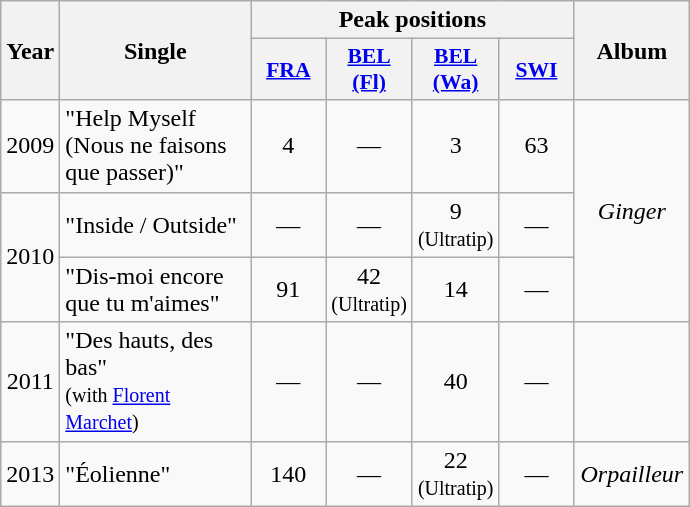<table class="wikitable">
<tr>
<th align="center" rowspan="2" width="10">Year</th>
<th align="center" rowspan="2" width="120">Single</th>
<th align="center" colspan="4" width="20">Peak positions</th>
<th align="center" rowspan="2" width="70">Album</th>
</tr>
<tr>
<th scope="col" style="width:3em;font-size:90%;"><a href='#'>FRA</a><br></th>
<th scope="col" style="width:3em;font-size:90%;"><a href='#'>BEL<br>(Fl)</a><br></th>
<th scope="col" style="width:3em;font-size:90%;"><a href='#'>BEL<br>(Wa)</a><br></th>
<th scope="col" style="width:3em;font-size:90%;"><a href='#'>SWI</a><br></th>
</tr>
<tr>
<td style="text-align:center;" rowspan=1>2009</td>
<td>"Help Myself (Nous ne faisons que passer)"</td>
<td style="text-align:center;">4</td>
<td style="text-align:center;">—</td>
<td style="text-align:center;">3</td>
<td style="text-align:center;">63</td>
<td style="text-align:center;" rowspan=3><em>Ginger</em></td>
</tr>
<tr>
<td style="text-align:center;" rowspan=2>2010</td>
<td>"Inside / Outside"</td>
<td style="text-align:center;">—</td>
<td style="text-align:center;">—</td>
<td style="text-align:center;">9<br><small>(Ultratip)</small></td>
<td style="text-align:center;">—</td>
</tr>
<tr>
<td>"Dis-moi encore que tu m'aimes"</td>
<td style="text-align:center;">91</td>
<td style="text-align:center;">42<br><small>(Ultratip)</small></td>
<td style="text-align:center;">14</td>
<td style="text-align:center;">—</td>
</tr>
<tr>
<td style="text-align:center;">2011</td>
<td>"Des hauts, des bas" <br><small>(with <a href='#'>Florent Marchet</a>)</small></td>
<td style="text-align:center;">—</td>
<td style="text-align:center;">—</td>
<td style="text-align:center;">40</td>
<td style="text-align:center;">—</td>
<td style="text-align:center;"></td>
</tr>
<tr>
<td style="text-align:center;">2013</td>
<td>"Éolienne"</td>
<td style="text-align:center;">140</td>
<td style="text-align:center;">—</td>
<td style="text-align:center;">22<br><small>(Ultratip)</small></td>
<td style="text-align:center;">—</td>
<td style="text-align:center;"><em>Orpailleur</em></td>
</tr>
</table>
